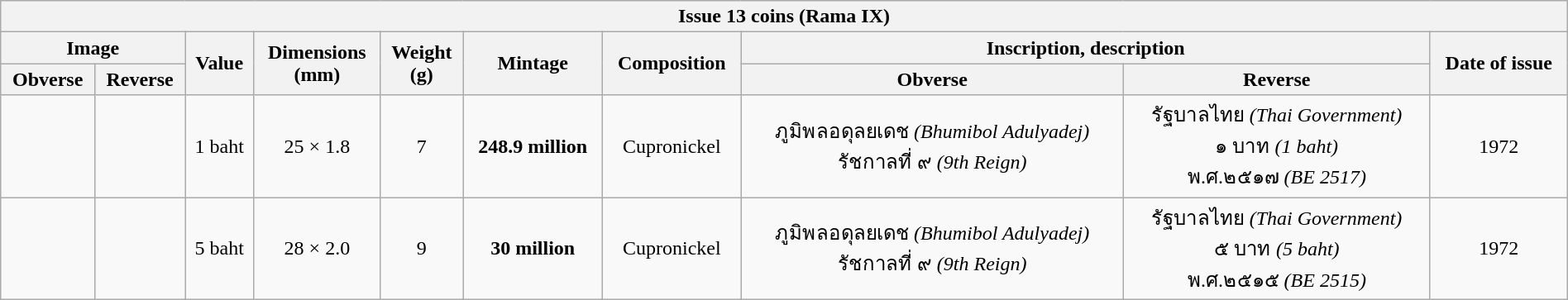<table class="wikitable" style="width:100%; text-align: center">
<tr>
<th colspan="10">Issue 13 coins (Rama IX)</th>
</tr>
<tr>
<th colspan="2">Image</th>
<th rowspan="2">Value</th>
<th rowspan="2">Dimensions<br>(mm)</th>
<th rowspan="2">Weight<br>(g)</th>
<th rowspan="2">Mintage</th>
<th rowspan="2">Composition</th>
<th colspan="2">Inscription, description</th>
<th rowspan="2">Date of issue</th>
</tr>
<tr>
<th>Obverse</th>
<th>Reverse</th>
<th>Obverse</th>
<th>Reverse</th>
</tr>
<tr>
<td></td>
<td></td>
<td>1 baht</td>
<td>25 × 1.8</td>
<td>7</td>
<td><strong>248.9 million</strong></td>
<td>Cupronickel</td>
<td>ภูมิพลอดุลยเดช <em>(Bhumibol Adulyadej)</em><br>รัชกาลที่ ๙ <em>(9th Reign)</em></td>
<td>รัฐบาลไทย <em>(Thai Government)</em><br>๑ บาท <em>(1 baht)</em><br>พ.ศ.๒๕๑๗ <em>(BE 2517)</em></td>
<td>1972</td>
</tr>
<tr>
<td></td>
<td></td>
<td>5 baht</td>
<td>28 × 2.0</td>
<td>9</td>
<td><strong>30 million</strong></td>
<td>Cupronickel</td>
<td>ภูมิพลอดุลยเดช <em>(Bhumibol Adulyadej)</em><br>รัชกาลที่ ๙ <em>(9th Reign)</em></td>
<td>รัฐบาลไทย <em>(Thai Government)</em><br>๕ บาท <em>(5 baht)</em><br>พ.ศ.๒๕๑๕ <em>(BE 2515)</em></td>
<td>1972</td>
</tr>
</table>
